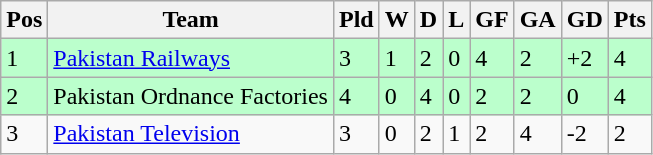<table class="wikitable">
<tr>
<th>Pos</th>
<th>Team</th>
<th>Pld</th>
<th>W</th>
<th>D</th>
<th>L</th>
<th>GF</th>
<th>GA</th>
<th>GD</th>
<th>Pts</th>
</tr>
<tr style="background:#bfc">
<td>1</td>
<td><a href='#'>Pakistan Railways</a></td>
<td>3</td>
<td>1</td>
<td>2</td>
<td>0</td>
<td>4</td>
<td>2</td>
<td>+2</td>
<td>4</td>
</tr>
<tr style="background:#bfc">
<td>2</td>
<td>Pakistan Ordnance Factories</td>
<td>4</td>
<td>0</td>
<td>4</td>
<td>0</td>
<td>2</td>
<td>2</td>
<td>0</td>
<td>4</td>
</tr>
<tr>
<td>3</td>
<td><a href='#'>Pakistan Television</a></td>
<td>3</td>
<td>0</td>
<td>2</td>
<td>1</td>
<td>2</td>
<td>4</td>
<td>-2</td>
<td>2</td>
</tr>
</table>
